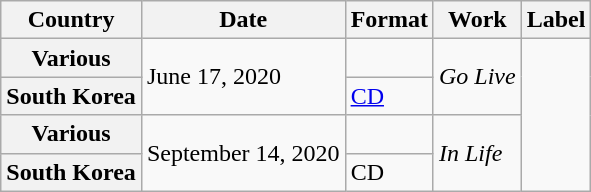<table class="wikitable plainrowheaders">
<tr>
<th scope="col">Country</th>
<th scope="col">Date</th>
<th scope="col">Format</th>
<th scope="col">Work</th>
<th scope="col">Label</th>
</tr>
<tr>
<th scope="row">Various</th>
<td rowspan=2>June 17, 2020</td>
<td></td>
<td rowspan=2><em>Go Live</em></td>
<td rowspan=4></td>
</tr>
<tr>
<th scope="row">South Korea</th>
<td><a href='#'>CD</a></td>
</tr>
<tr>
<th scope="row">Various</th>
<td rowspan=2>September 14, 2020</td>
<td></td>
<td rowspan=2><em>In Life</em></td>
</tr>
<tr>
<th scope="row">South Korea</th>
<td>CD</td>
</tr>
</table>
